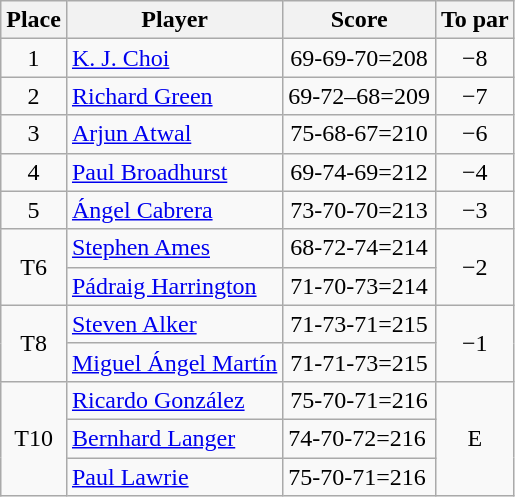<table class="wikitable">
<tr>
<th>Place</th>
<th>Player</th>
<th>Score</th>
<th>To par</th>
</tr>
<tr>
<td align=center>1</td>
<td> <a href='#'>K. J. Choi</a></td>
<td align=center>69-69-70=208</td>
<td align=center>−8</td>
</tr>
<tr>
<td align=center>2</td>
<td> <a href='#'>Richard Green</a></td>
<td align=center>69-72–68=209</td>
<td align=center>−7</td>
</tr>
<tr>
<td align=center>3</td>
<td> <a href='#'>Arjun Atwal</a></td>
<td align=center>75-68-67=210</td>
<td align=center>−6</td>
</tr>
<tr>
<td align=center>4</td>
<td> <a href='#'>Paul Broadhurst</a></td>
<td align=center>69-74-69=212</td>
<td align=center>−4</td>
</tr>
<tr>
<td align=center>5</td>
<td> <a href='#'>Ángel Cabrera</a></td>
<td align=center>73-70-70=213</td>
<td align=center>−3</td>
</tr>
<tr>
<td rowspan=2 align=center>T6</td>
<td> <a href='#'>Stephen Ames</a></td>
<td align=center>68-72-74=214</td>
<td rowspan=2 align=center>−2</td>
</tr>
<tr>
<td> <a href='#'>Pádraig Harrington</a></td>
<td align=center>71-70-73=214</td>
</tr>
<tr>
<td rowspan=2 align=center>T8</td>
<td> <a href='#'>Steven Alker</a></td>
<td align=center>71-73-71=215</td>
<td rowspan=2 align=center>−1</td>
</tr>
<tr>
<td> <a href='#'>Miguel Ángel Martín</a></td>
<td align=center>71-71-73=215</td>
</tr>
<tr>
<td rowspan=3 align=center>T10</td>
<td> <a href='#'>Ricardo González</a></td>
<td align=center>75-70-71=216</td>
<td rowspan=3 align=center>E</td>
</tr>
<tr>
<td> <a href='#'>Bernhard Langer</a></td>
<td>74-70-72=216</td>
</tr>
<tr>
<td> <a href='#'>Paul Lawrie</a></td>
<td>75-70-71=216</td>
</tr>
</table>
